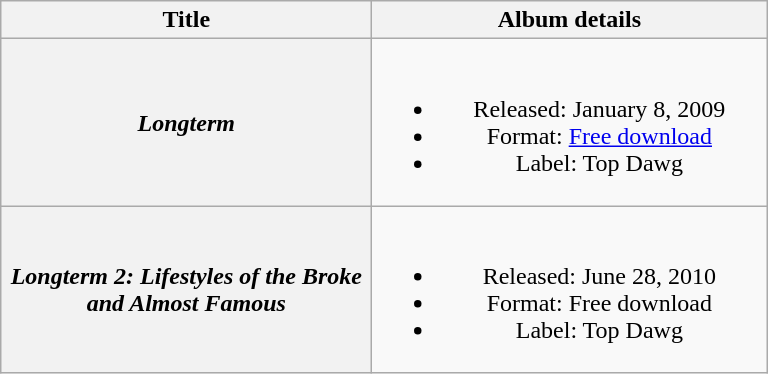<table class="wikitable plainrowheaders" style="text-align:center;">
<tr>
<th scope="col" style="width:15em;">Title</th>
<th scope="col" style="width:16em;">Album details</th>
</tr>
<tr>
<th scope="row"><em>Longterm</em></th>
<td><br><ul><li>Released: January 8, 2009</li><li>Format: <a href='#'>Free download</a></li><li>Label: Top Dawg</li></ul></td>
</tr>
<tr>
<th scope="row"><em>Longterm 2: Lifestyles of the Broke and Almost Famous</em></th>
<td><br><ul><li>Released: June 28, 2010</li><li>Format: Free download</li><li>Label: Top Dawg</li></ul></td>
</tr>
</table>
